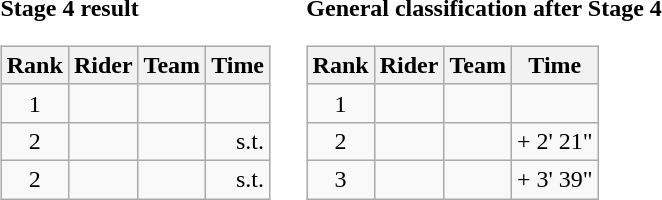<table>
<tr>
<td><strong>Stage 4 result</strong><br><table class="wikitable">
<tr>
<th scope="col">Rank</th>
<th scope="col">Rider</th>
<th scope="col">Team</th>
<th scope="col">Time</th>
</tr>
<tr>
<td style="text-align:center;">1</td>
<td></td>
<td></td>
<td style="text-align:right;"></td>
</tr>
<tr>
<td style="text-align:center;">2</td>
<td></td>
<td></td>
<td style="text-align:right;">s.t.</td>
</tr>
<tr>
<td style="text-align:center;">2</td>
<td></td>
<td></td>
<td style="text-align:right;">s.t.</td>
</tr>
</table>
</td>
<td></td>
<td><strong>General classification after Stage 4</strong><br><table class="wikitable">
<tr>
<th scope="col">Rank</th>
<th scope="col">Rider</th>
<th scope="col">Team</th>
<th scope="col">Time</th>
</tr>
<tr>
<td style="text-align:center;">1</td>
<td></td>
<td></td>
<td style="text-align:right;"></td>
</tr>
<tr>
<td style="text-align:center;">2</td>
<td></td>
<td></td>
<td style="text-align:right;">+ 2' 21"</td>
</tr>
<tr>
<td style="text-align:center;">3</td>
<td></td>
<td></td>
<td style="text-align:right;">+ 3' 39"</td>
</tr>
</table>
</td>
</tr>
</table>
